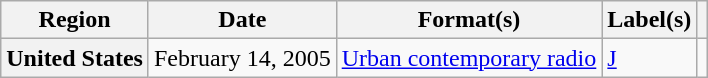<table class="wikitable plainrowheaders">
<tr>
<th scope="col">Region</th>
<th scope="col">Date</th>
<th scope="col">Format(s)</th>
<th scope="col">Label(s)</th>
<th scope="col"></th>
</tr>
<tr>
<th scope="row">United States</th>
<td>February 14, 2005</td>
<td><a href='#'>Urban contemporary radio</a></td>
<td><a href='#'>J</a></td>
<td></td>
</tr>
</table>
